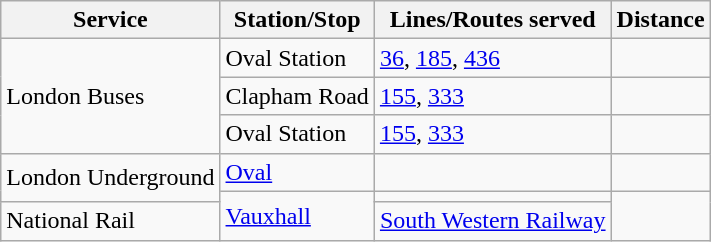<table class="wikitable">
<tr>
<th>Service</th>
<th>Station/Stop</th>
<th>Lines/Routes served</th>
<th>Distance</th>
</tr>
<tr>
<td rowspan="3">London Buses </td>
<td>Oval Station </td>
<td><a href='#'>36</a>, <a href='#'>185</a>, <a href='#'>436</a></td>
<td></td>
</tr>
<tr>
<td>Clapham Road </td>
<td><a href='#'>155</a>, <a href='#'>333</a></td>
<td></td>
</tr>
<tr>
<td>Oval Station </td>
<td><a href='#'>155</a>, <a href='#'>333</a></td>
<td></td>
</tr>
<tr>
<td rowspan="2">London Underground </td>
<td><a href='#'>Oval</a></td>
<td></td>
<td></td>
</tr>
<tr>
<td rowspan="2"><a href='#'>Vauxhall</a> </td>
<td></td>
<td rowspan="2"></td>
</tr>
<tr>
<td>National Rail </td>
<td><a href='#'>South Western Railway</a></td>
</tr>
</table>
